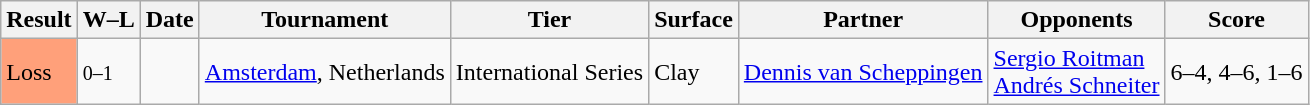<table class="sortable wikitable">
<tr>
<th>Result</th>
<th class="unsortable">W–L</th>
<th>Date</th>
<th>Tournament</th>
<th>Tier</th>
<th>Surface</th>
<th>Partner</th>
<th>Opponents</th>
<th class="unsortable">Score</th>
</tr>
<tr>
<td style="background:#ffa07a;">Loss</td>
<td><small>0–1</small></td>
<td><a href='#'></a></td>
<td><a href='#'>Amsterdam</a>, Netherlands</td>
<td>International Series</td>
<td>Clay</td>
<td> <a href='#'>Dennis van Scheppingen</a></td>
<td> <a href='#'>Sergio Roitman</a> <br>  <a href='#'>Andrés Schneiter</a></td>
<td>6–4, 4–6, 1–6</td>
</tr>
</table>
